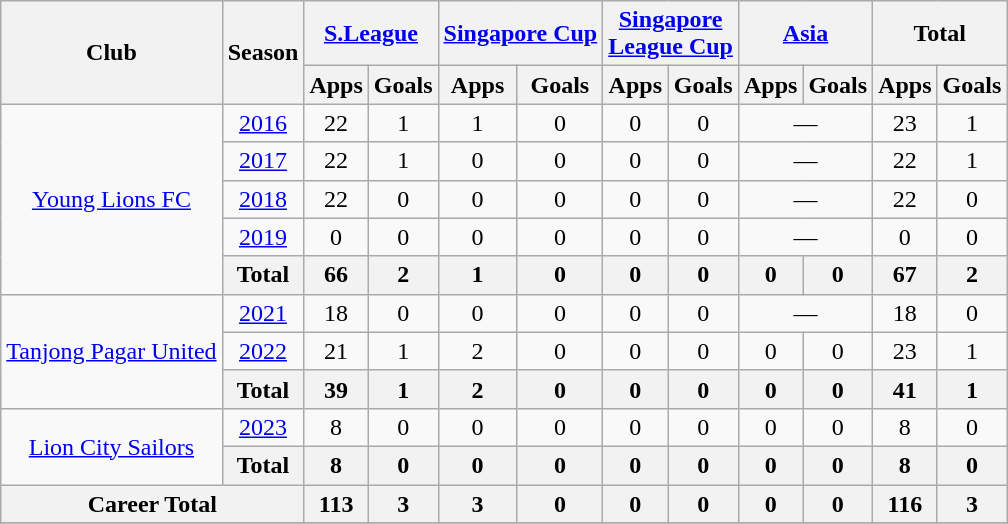<table class="wikitable" style="text-align:center">
<tr>
<th rowspan="2">Club</th>
<th rowspan="2">Season</th>
<th colspan="2"><a href='#'>S.League</a></th>
<th colspan="2"><a href='#'>Singapore Cup</a></th>
<th colspan="2"><a href='#'>Singapore <br> League Cup</a></th>
<th colspan="2"><a href='#'>Asia</a></th>
<th colspan="2">Total</th>
</tr>
<tr>
<th>Apps</th>
<th>Goals</th>
<th>Apps</th>
<th>Goals</th>
<th>Apps</th>
<th>Goals</th>
<th>Apps</th>
<th>Goals</th>
<th>Apps</th>
<th>Goals</th>
</tr>
<tr>
<td rowspan="5"><a href='#'>Young Lions FC</a></td>
<td><a href='#'>2016</a></td>
<td>22</td>
<td>1</td>
<td>1</td>
<td>0</td>
<td>0</td>
<td>0</td>
<td colspan='2'>—</td>
<td>23</td>
<td>1</td>
</tr>
<tr>
<td><a href='#'>2017</a></td>
<td>22</td>
<td>1</td>
<td>0</td>
<td>0</td>
<td>0</td>
<td>0</td>
<td colspan='2'>—</td>
<td>22</td>
<td>1</td>
</tr>
<tr>
<td><a href='#'>2018</a></td>
<td>22</td>
<td>0</td>
<td>0</td>
<td>0</td>
<td>0</td>
<td>0</td>
<td colspan='2'>—</td>
<td>22</td>
<td>0</td>
</tr>
<tr>
<td><a href='#'>2019</a></td>
<td>0</td>
<td>0</td>
<td>0</td>
<td>0</td>
<td>0</td>
<td>0</td>
<td colspan='2'>—</td>
<td>0</td>
<td>0</td>
</tr>
<tr>
<th>Total</th>
<th>66</th>
<th>2</th>
<th>1</th>
<th>0</th>
<th>0</th>
<th>0</th>
<th>0</th>
<th>0</th>
<th>67</th>
<th>2</th>
</tr>
<tr>
<td rowspan="3"><a href='#'>Tanjong Pagar United</a></td>
<td><a href='#'>2021</a></td>
<td>18</td>
<td>0</td>
<td>0</td>
<td>0</td>
<td>0</td>
<td>0</td>
<td colspan='2'>—</td>
<td>18</td>
<td>0</td>
</tr>
<tr>
<td><a href='#'>2022</a></td>
<td>21</td>
<td>1</td>
<td>2</td>
<td>0</td>
<td>0</td>
<td>0</td>
<td>0</td>
<td>0</td>
<td>23</td>
<td>1</td>
</tr>
<tr>
<th>Total</th>
<th>39</th>
<th>1</th>
<th>2</th>
<th>0</th>
<th>0</th>
<th>0</th>
<th>0</th>
<th>0</th>
<th>41</th>
<th>1</th>
</tr>
<tr>
<td rowspan="2"><a href='#'>Lion City Sailors</a></td>
<td><a href='#'>2023</a></td>
<td>8</td>
<td>0</td>
<td>0</td>
<td>0</td>
<td>0</td>
<td>0</td>
<td>0</td>
<td>0</td>
<td>8</td>
<td>0</td>
</tr>
<tr>
<th>Total</th>
<th>8</th>
<th>0</th>
<th>0</th>
<th>0</th>
<th>0</th>
<th>0</th>
<th>0</th>
<th>0</th>
<th>8</th>
<th>0</th>
</tr>
<tr>
<th colspan="2">Career Total</th>
<th>113</th>
<th>3</th>
<th>3</th>
<th>0</th>
<th>0</th>
<th>0</th>
<th>0</th>
<th>0</th>
<th>116</th>
<th>3</th>
</tr>
<tr>
</tr>
</table>
